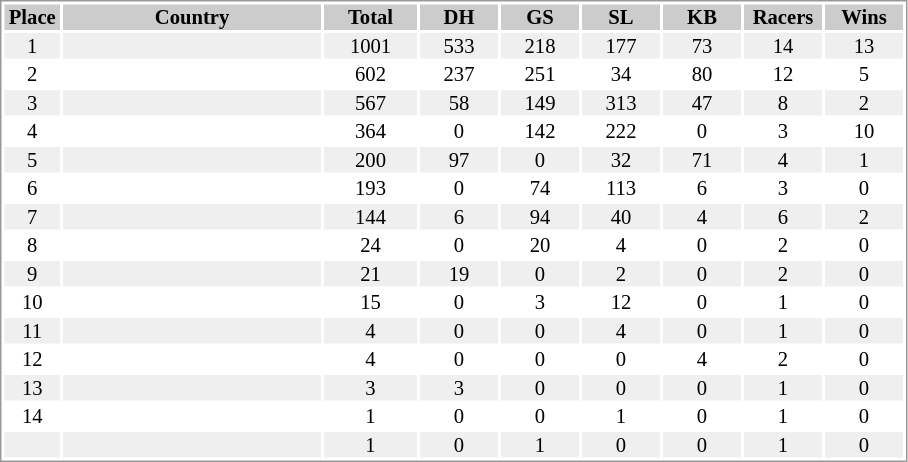<table border="0" style="border: 1px solid #999; background-color:#FFFFFF; text-align:center; font-size:86%; line-height:15px;">
<tr align="center" bgcolor="#CCCCCC">
<th width=35>Place</th>
<th width=170>Country</th>
<th width=60>Total</th>
<th width=50>DH</th>
<th width=50>GS</th>
<th width=50>SL</th>
<th width=50>KB</th>
<th width=50>Racers</th>
<th width=50>Wins</th>
</tr>
<tr bgcolor="#EFEFEF">
<td>1</td>
<td align="left"></td>
<td>1001</td>
<td>533</td>
<td>218</td>
<td>177</td>
<td>73</td>
<td>14</td>
<td>13</td>
</tr>
<tr>
<td>2</td>
<td align="left"></td>
<td>602</td>
<td>237</td>
<td>251</td>
<td>34</td>
<td>80</td>
<td>12</td>
<td>5</td>
</tr>
<tr bgcolor="#EFEFEF">
<td>3</td>
<td align="left"></td>
<td>567</td>
<td>58</td>
<td>149</td>
<td>313</td>
<td>47</td>
<td>8</td>
<td>2</td>
</tr>
<tr>
<td>4</td>
<td align="left"></td>
<td>364</td>
<td>0</td>
<td>142</td>
<td>222</td>
<td>0</td>
<td>3</td>
<td>10</td>
</tr>
<tr bgcolor="#EFEFEF">
<td>5</td>
<td align="left"></td>
<td>200</td>
<td>97</td>
<td>0</td>
<td>32</td>
<td>71</td>
<td>4</td>
<td>1</td>
</tr>
<tr>
<td>6</td>
<td align="left"></td>
<td>193</td>
<td>0</td>
<td>74</td>
<td>113</td>
<td>6</td>
<td>3</td>
<td>0</td>
</tr>
<tr bgcolor="#EFEFEF">
<td>7</td>
<td align="left"></td>
<td>144</td>
<td>6</td>
<td>94</td>
<td>40</td>
<td>4</td>
<td>6</td>
<td>2</td>
</tr>
<tr>
<td>8</td>
<td align="left"></td>
<td>24</td>
<td>0</td>
<td>20</td>
<td>4</td>
<td>0</td>
<td>2</td>
<td>0</td>
</tr>
<tr bgcolor="#EFEFEF">
<td>9</td>
<td align="left"></td>
<td>21</td>
<td>19</td>
<td>0</td>
<td>2</td>
<td>0</td>
<td>2</td>
<td>0</td>
</tr>
<tr>
<td>10</td>
<td align="left"></td>
<td>15</td>
<td>0</td>
<td>3</td>
<td>12</td>
<td>0</td>
<td>1</td>
<td>0</td>
</tr>
<tr bgcolor="#EFEFEF">
<td>11</td>
<td align="left"></td>
<td>4</td>
<td>0</td>
<td>0</td>
<td>4</td>
<td>0</td>
<td>1</td>
<td>0</td>
</tr>
<tr>
<td>12</td>
<td align="left"></td>
<td>4</td>
<td>0</td>
<td>0</td>
<td>0</td>
<td>4</td>
<td>2</td>
<td>0</td>
</tr>
<tr bgcolor="#EFEFEF">
<td>13</td>
<td align="left"></td>
<td>3</td>
<td>3</td>
<td>0</td>
<td>0</td>
<td>0</td>
<td>1</td>
<td>0</td>
</tr>
<tr>
<td>14</td>
<td align="left"></td>
<td>1</td>
<td>0</td>
<td>0</td>
<td>1</td>
<td>0</td>
<td>1</td>
<td>0</td>
</tr>
<tr bgcolor="#EFEFEF">
<td></td>
<td align="left"></td>
<td>1</td>
<td>0</td>
<td>1</td>
<td>0</td>
<td>0</td>
<td>1</td>
<td>0</td>
</tr>
</table>
